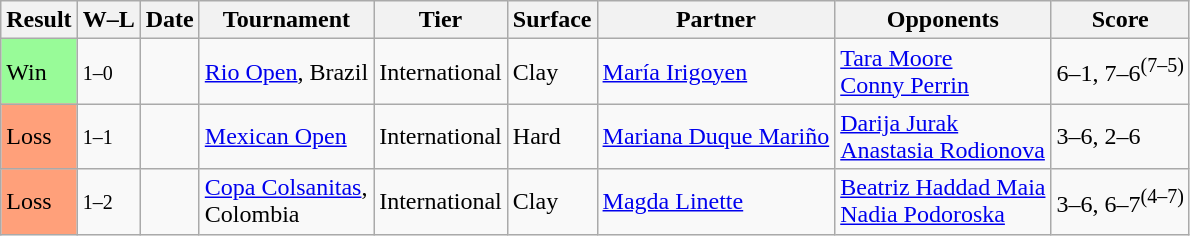<table class="sortable wikitable">
<tr>
<th>Result</th>
<th class="unsortable">W–L</th>
<th>Date</th>
<th>Tournament</th>
<th>Tier</th>
<th>Surface</th>
<th>Partner</th>
<th>Opponents</th>
<th class="unsortable">Score</th>
</tr>
<tr>
<td bgcolor=98FB98>Win</td>
<td><small>1–0</small></td>
<td><a href='#'></a></td>
<td><a href='#'>Rio Open</a>, Brazil</td>
<td>International</td>
<td>Clay</td>
<td> <a href='#'>María Irigoyen</a></td>
<td> <a href='#'>Tara Moore</a> <br>  <a href='#'>Conny Perrin</a></td>
<td>6–1, 7–6<sup>(7–5)</sup></td>
</tr>
<tr>
<td bgcolor=FFA07A>Loss</td>
<td><small>1–1</small></td>
<td><a href='#'></a></td>
<td><a href='#'>Mexican Open</a></td>
<td>International</td>
<td>Hard</td>
<td> <a href='#'>Mariana Duque Mariño</a></td>
<td> <a href='#'>Darija Jurak</a> <br>  <a href='#'>Anastasia Rodionova</a></td>
<td>3–6, 2–6</td>
</tr>
<tr>
<td bgcolor=FFA07A>Loss</td>
<td><small>1–2</small></td>
<td><a href='#'></a></td>
<td><a href='#'>Copa Colsanitas</a>, <br>Colombia</td>
<td>International</td>
<td>Clay</td>
<td> <a href='#'>Magda Linette</a></td>
<td> <a href='#'>Beatriz Haddad Maia</a> <br>  <a href='#'>Nadia Podoroska</a></td>
<td>3–6, 6–7<sup>(4–7)</sup></td>
</tr>
</table>
